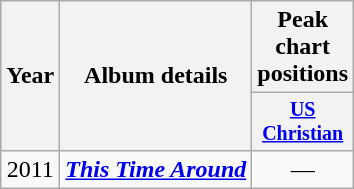<table class="wikitable" style="text-align:center;">
<tr>
<th rowspan="2">Year</th>
<th rowspan="2">Album details</th>
<th colspan="1">Peak chart positions</th>
</tr>
<tr style="font-size:smaller;">
<th width="40"><a href='#'>US<br>Christian</a></th>
</tr>
<tr>
<td>2011</td>
<td align="left"><strong><em><a href='#'>This Time Around</a></em></strong><br></td>
<td>—</td>
</tr>
</table>
